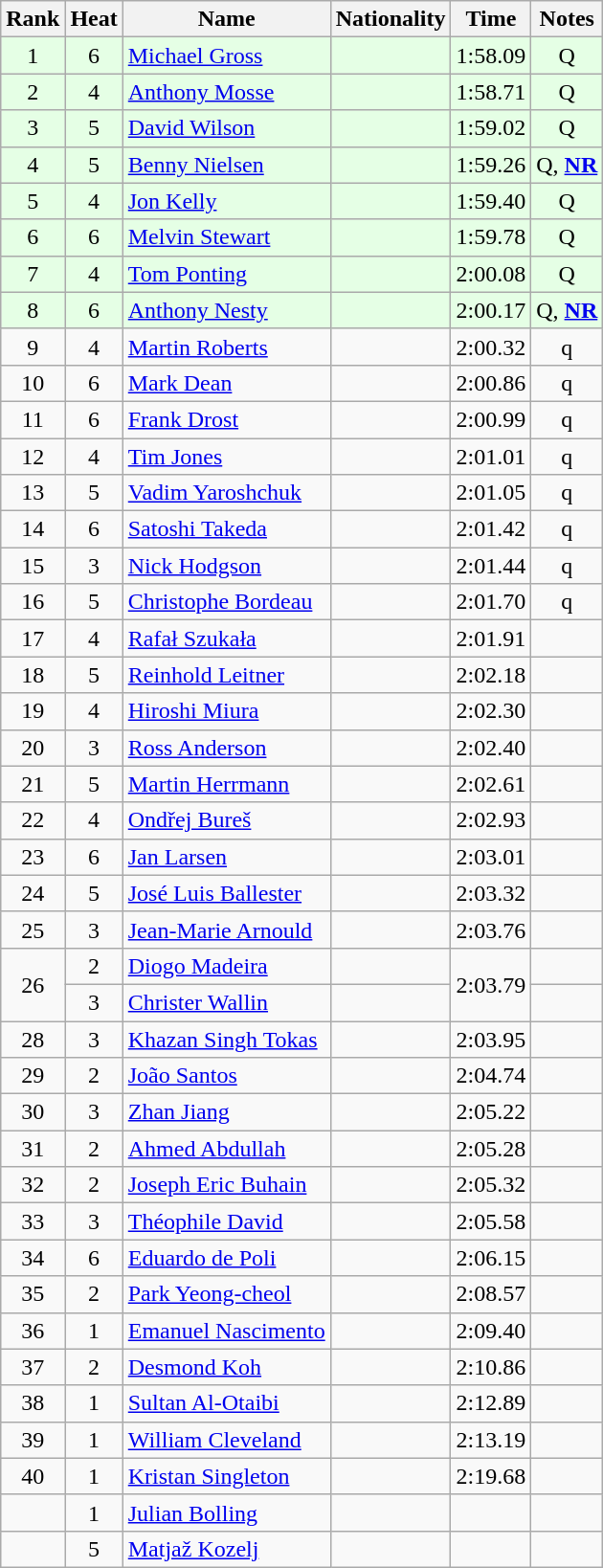<table class="wikitable sortable" style="text-align:center">
<tr>
<th>Rank</th>
<th>Heat</th>
<th>Name</th>
<th>Nationality</th>
<th>Time</th>
<th>Notes</th>
</tr>
<tr bgcolor=e5ffe5>
<td>1</td>
<td>6</td>
<td align=left><a href='#'>Michael Gross</a></td>
<td align=left></td>
<td>1:58.09</td>
<td>Q</td>
</tr>
<tr bgcolor=e5ffe5>
<td>2</td>
<td>4</td>
<td align=left><a href='#'>Anthony Mosse</a></td>
<td align=left></td>
<td>1:58.71</td>
<td>Q</td>
</tr>
<tr bgcolor=e5ffe5>
<td>3</td>
<td>5</td>
<td align=left><a href='#'>David Wilson</a></td>
<td align=left></td>
<td>1:59.02</td>
<td>Q</td>
</tr>
<tr bgcolor=e5ffe5>
<td>4</td>
<td>5</td>
<td align=left><a href='#'>Benny Nielsen</a></td>
<td align=left></td>
<td>1:59.26</td>
<td>Q, <strong><a href='#'>NR</a></strong></td>
</tr>
<tr bgcolor=e5ffe5>
<td>5</td>
<td>4</td>
<td align=left><a href='#'>Jon Kelly</a></td>
<td align=left></td>
<td>1:59.40</td>
<td>Q</td>
</tr>
<tr bgcolor=e5ffe5>
<td>6</td>
<td>6</td>
<td align=left><a href='#'>Melvin Stewart</a></td>
<td align=left></td>
<td>1:59.78</td>
<td>Q</td>
</tr>
<tr bgcolor=e5ffe5>
<td>7</td>
<td>4</td>
<td align=left><a href='#'>Tom Ponting</a></td>
<td align=left></td>
<td>2:00.08</td>
<td>Q</td>
</tr>
<tr bgcolor=e5ffe5>
<td>8</td>
<td>6</td>
<td align=left><a href='#'>Anthony Nesty</a></td>
<td align=left></td>
<td>2:00.17</td>
<td>Q, <strong><a href='#'>NR</a></strong></td>
</tr>
<tr>
<td>9</td>
<td>4</td>
<td align=left><a href='#'>Martin Roberts</a></td>
<td align=left></td>
<td>2:00.32</td>
<td>q</td>
</tr>
<tr>
<td>10</td>
<td>6</td>
<td align=left><a href='#'>Mark Dean</a></td>
<td align=left></td>
<td>2:00.86</td>
<td>q</td>
</tr>
<tr>
<td>11</td>
<td>6</td>
<td align=left><a href='#'>Frank Drost</a></td>
<td align=left></td>
<td>2:00.99</td>
<td>q</td>
</tr>
<tr>
<td>12</td>
<td>4</td>
<td align=left><a href='#'>Tim Jones</a></td>
<td align=left></td>
<td>2:01.01</td>
<td>q</td>
</tr>
<tr>
<td>13</td>
<td>5</td>
<td align=left><a href='#'>Vadim Yaroshchuk</a></td>
<td align=left></td>
<td>2:01.05</td>
<td>q</td>
</tr>
<tr>
<td>14</td>
<td>6</td>
<td align=left><a href='#'>Satoshi Takeda</a></td>
<td align=left></td>
<td>2:01.42</td>
<td>q</td>
</tr>
<tr>
<td>15</td>
<td>3</td>
<td align=left><a href='#'>Nick Hodgson</a></td>
<td align=left></td>
<td>2:01.44</td>
<td>q</td>
</tr>
<tr>
<td>16</td>
<td>5</td>
<td align=left><a href='#'>Christophe Bordeau</a></td>
<td align=left></td>
<td>2:01.70</td>
<td>q</td>
</tr>
<tr>
<td>17</td>
<td>4</td>
<td align=left><a href='#'>Rafał Szukała</a></td>
<td align=left></td>
<td>2:01.91</td>
<td></td>
</tr>
<tr>
<td>18</td>
<td>5</td>
<td align=left><a href='#'>Reinhold Leitner</a></td>
<td align=left></td>
<td>2:02.18</td>
<td></td>
</tr>
<tr>
<td>19</td>
<td>4</td>
<td align=left><a href='#'>Hiroshi Miura</a></td>
<td align=left></td>
<td>2:02.30</td>
<td></td>
</tr>
<tr>
<td>20</td>
<td>3</td>
<td align=left><a href='#'>Ross Anderson</a></td>
<td align=left></td>
<td>2:02.40</td>
<td></td>
</tr>
<tr>
<td>21</td>
<td>5</td>
<td align=left><a href='#'>Martin Herrmann</a></td>
<td align=left></td>
<td>2:02.61</td>
<td></td>
</tr>
<tr>
<td>22</td>
<td>4</td>
<td align=left><a href='#'>Ondřej Bureš</a></td>
<td align=left></td>
<td>2:02.93</td>
<td></td>
</tr>
<tr>
<td>23</td>
<td>6</td>
<td align=left><a href='#'>Jan Larsen</a></td>
<td align=left></td>
<td>2:03.01</td>
<td></td>
</tr>
<tr>
<td>24</td>
<td>5</td>
<td align=left><a href='#'>José Luis Ballester</a></td>
<td align=left></td>
<td>2:03.32</td>
<td></td>
</tr>
<tr>
<td>25</td>
<td>3</td>
<td align=left><a href='#'>Jean-Marie Arnould</a></td>
<td align=left></td>
<td>2:03.76</td>
<td></td>
</tr>
<tr>
<td rowspan=2>26</td>
<td>2</td>
<td align=left><a href='#'>Diogo Madeira</a></td>
<td align=left></td>
<td rowspan=2>2:03.79</td>
<td></td>
</tr>
<tr>
<td>3</td>
<td align=left><a href='#'>Christer Wallin</a></td>
<td align=left></td>
<td></td>
</tr>
<tr>
<td>28</td>
<td>3</td>
<td align=left><a href='#'>Khazan Singh Tokas</a></td>
<td align=left></td>
<td>2:03.95</td>
<td></td>
</tr>
<tr>
<td>29</td>
<td>2</td>
<td align=left><a href='#'>João Santos</a></td>
<td align=left></td>
<td>2:04.74</td>
<td></td>
</tr>
<tr>
<td>30</td>
<td>3</td>
<td align=left><a href='#'>Zhan Jiang</a></td>
<td align=left></td>
<td>2:05.22</td>
<td></td>
</tr>
<tr>
<td>31</td>
<td>2</td>
<td align=left><a href='#'>Ahmed Abdullah</a></td>
<td align=left></td>
<td>2:05.28</td>
<td></td>
</tr>
<tr>
<td>32</td>
<td>2</td>
<td align=left><a href='#'>Joseph Eric Buhain</a></td>
<td align=left></td>
<td>2:05.32</td>
<td></td>
</tr>
<tr>
<td>33</td>
<td>3</td>
<td align=left><a href='#'>Théophile David</a></td>
<td align=left></td>
<td>2:05.58</td>
<td></td>
</tr>
<tr>
<td>34</td>
<td>6</td>
<td align=left><a href='#'>Eduardo de Poli</a></td>
<td align=left></td>
<td>2:06.15</td>
<td></td>
</tr>
<tr>
<td>35</td>
<td>2</td>
<td align=left><a href='#'>Park Yeong-cheol</a></td>
<td align=left></td>
<td>2:08.57</td>
<td></td>
</tr>
<tr>
<td>36</td>
<td>1</td>
<td align=left><a href='#'>Emanuel Nascimento</a></td>
<td align=left></td>
<td>2:09.40</td>
<td></td>
</tr>
<tr>
<td>37</td>
<td>2</td>
<td align=left><a href='#'>Desmond Koh</a></td>
<td align=left></td>
<td>2:10.86</td>
<td></td>
</tr>
<tr>
<td>38</td>
<td>1</td>
<td align=left><a href='#'>Sultan Al-Otaibi</a></td>
<td align=left></td>
<td>2:12.89</td>
<td></td>
</tr>
<tr>
<td>39</td>
<td>1</td>
<td align=left><a href='#'>William Cleveland</a></td>
<td align=left></td>
<td>2:13.19</td>
<td></td>
</tr>
<tr>
<td>40</td>
<td>1</td>
<td align=left><a href='#'>Kristan Singleton</a></td>
<td align=left></td>
<td>2:19.68</td>
<td></td>
</tr>
<tr>
<td></td>
<td>1</td>
<td align=left><a href='#'>Julian Bolling</a></td>
<td align=left></td>
<td></td>
<td></td>
</tr>
<tr>
<td></td>
<td>5</td>
<td align=left><a href='#'>Matjaž Kozelj</a></td>
<td align=left></td>
<td></td>
<td></td>
</tr>
</table>
